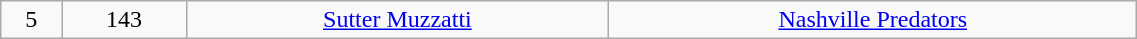<table class="wikitable" width="60%">
<tr align="center" bgcolor="">
<td>5</td>
<td>143</td>
<td><a href='#'>Sutter Muzzatti</a></td>
<td><a href='#'>Nashville Predators</a></td>
</tr>
</table>
